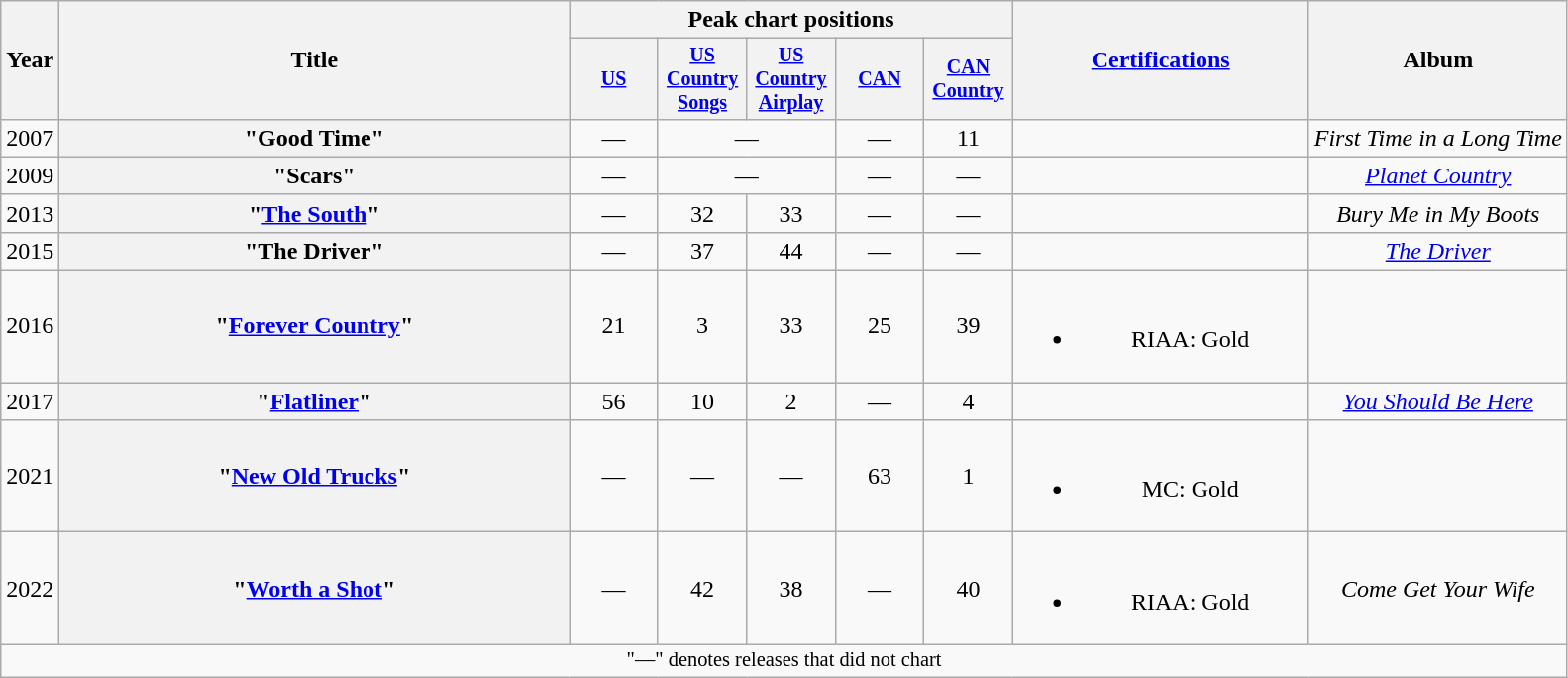<table class="wikitable plainrowheaders" style="text-align:center;">
<tr>
<th scope="col" rowspan="2">Year</th>
<th scope="col" rowspan="2" style="width:21em;">Title</th>
<th scope="col" colspan="5">Peak chart positions</th>
<th scope="col" rowspan="2" style="width:12em;"><a href='#'>Certifications</a><br></th>
<th scope="col" rowspan="2">Album</th>
</tr>
<tr style=font-size:smaller;>
<th scope="col" style="width:4em;"><a href='#'>US</a><br></th>
<th scope="col" style="width:4em;"><a href='#'>US Country Songs</a><br></th>
<th scope="col" style="width:4em;"><a href='#'>US Country Airplay</a><br></th>
<th scope="col" style="width:4em;"><a href='#'>CAN</a><br></th>
<th scope="col" style="width:4em;"><a href='#'>CAN Country</a><br></th>
</tr>
<tr>
<td>2007</td>
<th scope="row">"Good Time"<br></th>
<td>—</td>
<td colspan="2">—</td>
<td>—</td>
<td>11</td>
<td></td>
<td><em>First Time in a Long Time</em></td>
</tr>
<tr>
<td>2009</td>
<th scope="row">"Scars"<br></th>
<td>—</td>
<td colspan="2">—</td>
<td>—</td>
<td>—</td>
<td></td>
<td><em><a href='#'>Planet Country</a></em></td>
</tr>
<tr>
<td>2013</td>
<th scope="row">"<a href='#'>The South</a>"<br></th>
<td>—</td>
<td>32</td>
<td>33</td>
<td>—</td>
<td>—</td>
<td></td>
<td><em>Bury Me in My Boots</em></td>
</tr>
<tr>
<td>2015</td>
<th scope="row">"The Driver"<br></th>
<td>—</td>
<td>37</td>
<td>44</td>
<td>—</td>
<td>—</td>
<td></td>
<td><em><a href='#'>The Driver</a></em></td>
</tr>
<tr>
<td>2016</td>
<th scope="row">"<a href='#'>Forever Country</a>"<br></th>
<td>21</td>
<td>3</td>
<td>33</td>
<td>25</td>
<td>39</td>
<td><br><ul><li>RIAA: Gold</li></ul></td>
<td></td>
</tr>
<tr>
<td>2017</td>
<th scope="row">"<a href='#'>Flatliner</a>"<br></th>
<td>56</td>
<td>10</td>
<td>2</td>
<td>—</td>
<td>4</td>
<td></td>
<td><em><a href='#'>You Should Be Here</a></em></td>
</tr>
<tr>
<td>2021</td>
<th scope="row">"<a href='#'>New Old Trucks</a>"<br></th>
<td>—</td>
<td>—</td>
<td>—</td>
<td>63</td>
<td>1</td>
<td><br><ul><li>MC: Gold</li></ul></td>
<td></td>
</tr>
<tr>
<td>2022</td>
<th scope="row">"<a href='#'>Worth a Shot</a>"<br></th>
<td>—</td>
<td>42</td>
<td>38</td>
<td>—</td>
<td>40</td>
<td><br><ul><li>RIAA: Gold</li></ul></td>
<td><em>Come Get Your Wife</em></td>
</tr>
<tr>
<td colspan="12" style="font-size:85%">"—" denotes releases that did not chart</td>
</tr>
</table>
